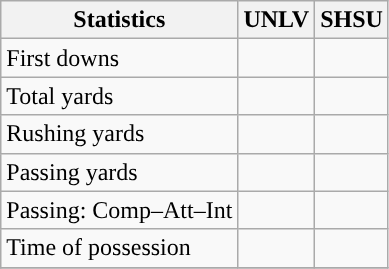<table class="wikitable" style="float: left;">
<tr>
<th>Statistics</th>
<th>UNLV</th>
<th>SHSU</th>
</tr>
<tr>
<td>First downs</td>
<td></td>
<td></td>
</tr>
<tr>
<td>Total yards</td>
<td></td>
<td></td>
</tr>
<tr>
<td>Rushing yards</td>
<td></td>
<td></td>
</tr>
<tr>
<td>Passing yards</td>
<td></td>
<td></td>
</tr>
<tr>
<td>Passing: Comp–Att–Int</td>
<td></td>
<td></td>
</tr>
<tr>
<td>Time of possession</td>
<td></td>
<td></td>
</tr>
<tr>
</tr>
</table>
